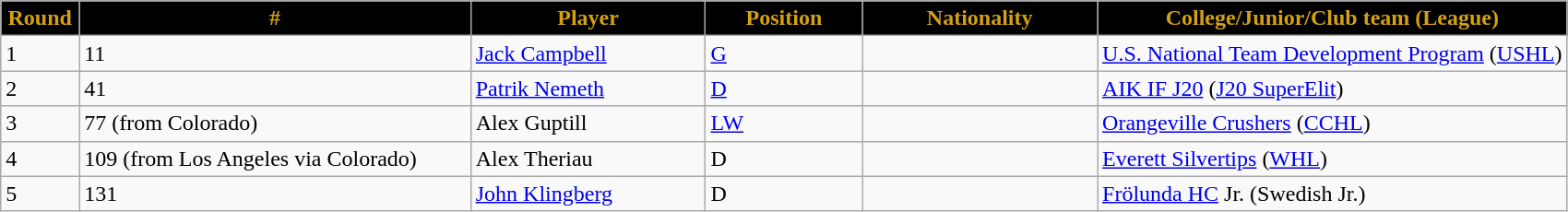<table class="wikitable">
<tr>
<th style="background:black;color:#D5A10E;" width="5%">Round</th>
<th style="background:black;color:#D5A10E;" width="25%">#</th>
<th style="background:black;color:#D5A10E;" width="15%">Player</th>
<th style="background:black;color:#D5A10E;" width="10%">Position</th>
<th style="background:black;color:#D5A10E;" width="15%">Nationality</th>
<th style="background:black;color:#D5A10E;" width="100%">College/Junior/Club team (League)</th>
</tr>
<tr>
<td>1</td>
<td>11</td>
<td><a href='#'>Jack Campbell</a></td>
<td><a href='#'>G</a></td>
<td></td>
<td><a href='#'>U.S. National Team Development Program</a> (<a href='#'>USHL</a>)</td>
</tr>
<tr>
<td>2</td>
<td>41</td>
<td><a href='#'>Patrik Nemeth</a></td>
<td><a href='#'>D</a></td>
<td></td>
<td><a href='#'>AIK IF J20</a> (<a href='#'>J20 SuperElit</a>)</td>
</tr>
<tr>
<td>3</td>
<td>77 (from Colorado)</td>
<td>Alex Guptill</td>
<td><a href='#'>LW</a></td>
<td></td>
<td><a href='#'>Orangeville Crushers</a> (<a href='#'>CCHL</a>)</td>
</tr>
<tr>
<td>4</td>
<td>109 (from Los Angeles via Colorado)</td>
<td>Alex Theriau</td>
<td>D</td>
<td></td>
<td><a href='#'>Everett Silvertips</a> (<a href='#'>WHL</a>)</td>
</tr>
<tr>
<td>5</td>
<td>131</td>
<td><a href='#'>John Klingberg</a></td>
<td>D</td>
<td></td>
<td><a href='#'>Frölunda HC</a> Jr. (Swedish Jr.)</td>
</tr>
</table>
